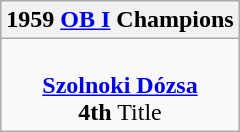<table class="wikitable" style="text-align: center; margin: 0 auto;">
<tr>
<th>1959 <a href='#'>OB I</a> Champions</th>
</tr>
<tr>
<td><br><strong><a href='#'>Szolnoki Dózsa</a></strong><br><strong>4th</strong> Title</td>
</tr>
</table>
